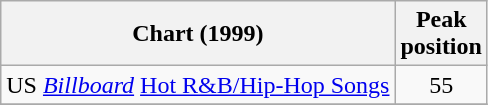<table class="wikitable sortable">
<tr>
<th align="left">Chart (1999)</th>
<th align="left">Peak<br>position</th>
</tr>
<tr>
<td align="left">US <em><a href='#'>Billboard</a></em> <a href='#'>Hot R&B/Hip-Hop Songs</a></td>
<td align="center">55</td>
</tr>
<tr>
</tr>
</table>
